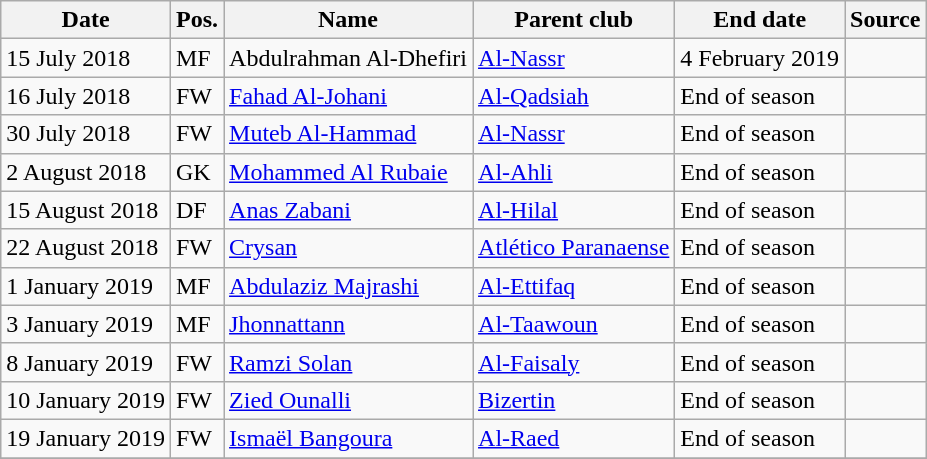<table class="wikitable" style="text-align:left">
<tr>
<th>Date</th>
<th>Pos.</th>
<th>Name</th>
<th>Parent club</th>
<th>End date</th>
<th>Source</th>
</tr>
<tr>
<td>15 July 2018</td>
<td>MF</td>
<td> Abdulrahman Al-Dhefiri</td>
<td> <a href='#'>Al-Nassr</a></td>
<td>4 February 2019</td>
<td></td>
</tr>
<tr>
<td>16 July 2018</td>
<td>FW</td>
<td> <a href='#'>Fahad Al-Johani</a></td>
<td> <a href='#'>Al-Qadsiah</a></td>
<td>End of season</td>
<td></td>
</tr>
<tr>
<td>30 July 2018</td>
<td>FW</td>
<td> <a href='#'>Muteb Al-Hammad</a></td>
<td> <a href='#'>Al-Nassr</a></td>
<td>End of season</td>
<td></td>
</tr>
<tr>
<td>2 August 2018</td>
<td>GK</td>
<td> <a href='#'>Mohammed Al Rubaie</a></td>
<td> <a href='#'>Al-Ahli</a></td>
<td>End of season</td>
<td></td>
</tr>
<tr>
<td>15 August 2018</td>
<td>DF</td>
<td> <a href='#'>Anas Zabani</a></td>
<td> <a href='#'>Al-Hilal</a></td>
<td>End of season</td>
<td></td>
</tr>
<tr>
<td>22 August 2018</td>
<td>FW</td>
<td> <a href='#'>Crysan</a></td>
<td> <a href='#'>Atlético Paranaense</a></td>
<td>End of season</td>
<td></td>
</tr>
<tr>
<td>1 January 2019</td>
<td>MF</td>
<td> <a href='#'>Abdulaziz Majrashi</a></td>
<td> <a href='#'>Al-Ettifaq</a></td>
<td>End of season</td>
<td></td>
</tr>
<tr>
<td>3 January 2019</td>
<td>MF</td>
<td> <a href='#'>Jhonnattann</a></td>
<td> <a href='#'>Al-Taawoun</a></td>
<td>End of season</td>
<td></td>
</tr>
<tr>
<td>8 January 2019</td>
<td>FW</td>
<td> <a href='#'>Ramzi Solan</a></td>
<td> <a href='#'>Al-Faisaly</a></td>
<td>End of season</td>
<td></td>
</tr>
<tr>
<td>10 January 2019</td>
<td>FW</td>
<td> <a href='#'>Zied Ounalli</a></td>
<td> <a href='#'>Bizertin</a></td>
<td>End of season</td>
<td></td>
</tr>
<tr>
<td>19 January 2019</td>
<td>FW</td>
<td> <a href='#'>Ismaël Bangoura</a></td>
<td> <a href='#'>Al-Raed</a></td>
<td>End of season</td>
<td></td>
</tr>
<tr>
</tr>
</table>
